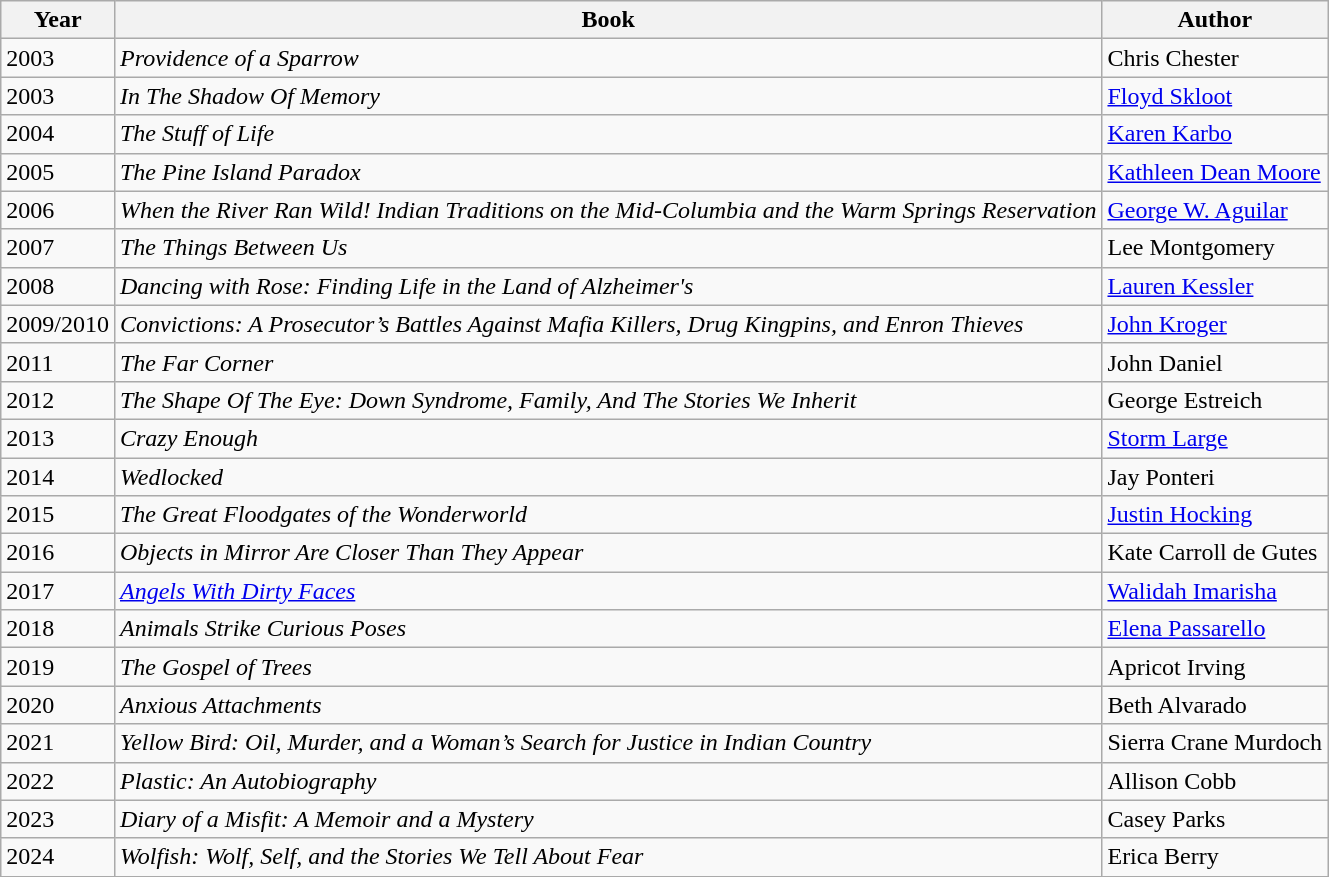<table class="wikitable sortable">
<tr>
<th>Year</th>
<th>Book</th>
<th>Author</th>
</tr>
<tr>
<td>2003</td>
<td><em>Providence of a Sparrow</em></td>
<td>Chris Chester</td>
</tr>
<tr>
<td>2003</td>
<td><em>In The Shadow Of Memory</em></td>
<td><a href='#'>Floyd Skloot</a></td>
</tr>
<tr>
<td>2004</td>
<td><em>The Stuff of Life</em></td>
<td><a href='#'>Karen Karbo</a></td>
</tr>
<tr>
<td>2005</td>
<td><em>The Pine Island Paradox</em></td>
<td><a href='#'>Kathleen Dean Moore</a></td>
</tr>
<tr>
<td>2006</td>
<td><em>When the River Ran Wild! Indian Traditions on the Mid-Columbia and the Warm Springs Reservation</em></td>
<td><a href='#'>George W. Aguilar</a></td>
</tr>
<tr>
<td>2007</td>
<td><em>The Things Between Us</em></td>
<td>Lee Montgomery</td>
</tr>
<tr>
<td>2008</td>
<td><em>Dancing with Rose: Finding Life in the Land of Alzheimer's</em></td>
<td><a href='#'>Lauren Kessler</a></td>
</tr>
<tr>
<td>2009/2010</td>
<td><em>Convictions: A Prosecutor’s Battles Against Mafia Killers, Drug Kingpins, and Enron Thieves</em></td>
<td><a href='#'>John Kroger</a></td>
</tr>
<tr>
<td>2011</td>
<td><em>The Far Corner</em></td>
<td>John Daniel</td>
</tr>
<tr>
<td>2012</td>
<td><em>The Shape Of The Eye: Down Syndrome, Family, And The Stories We Inherit</em></td>
<td>George Estreich</td>
</tr>
<tr>
<td>2013</td>
<td><em>Crazy Enough</em></td>
<td><a href='#'>Storm Large</a></td>
</tr>
<tr>
<td>2014</td>
<td><em>Wedlocked</em></td>
<td>Jay Ponteri</td>
</tr>
<tr>
<td>2015</td>
<td><em>The Great Floodgates of the Wonderworld</em></td>
<td><a href='#'>Justin Hocking</a></td>
</tr>
<tr>
<td>2016</td>
<td><em>Objects in Mirror Are Closer Than They Appear</em></td>
<td>Kate Carroll de Gutes</td>
</tr>
<tr>
<td>2017</td>
<td><em><a href='#'>Angels With Dirty Faces</a></em></td>
<td><a href='#'>Walidah Imarisha</a></td>
</tr>
<tr>
<td>2018</td>
<td><em>Animals Strike Curious Poses</em></td>
<td><a href='#'>Elena Passarello</a></td>
</tr>
<tr>
<td>2019</td>
<td><em>The Gospel of Trees</em></td>
<td>Apricot Irving</td>
</tr>
<tr>
<td>2020</td>
<td><em>Anxious Attachments</em></td>
<td>Beth Alvarado</td>
</tr>
<tr>
<td>2021</td>
<td><em>Yellow Bird: Oil, Murder, and a Woman’s Search for Justice in Indian Country</em></td>
<td>Sierra Crane Murdoch</td>
</tr>
<tr>
<td>2022</td>
<td><em>Plastic: An Autobiography</em></td>
<td>Allison Cobb</td>
</tr>
<tr>
<td>2023</td>
<td><em>Diary of a Misfit: A Memoir and a Mystery</em></td>
<td>Casey Parks</td>
</tr>
<tr>
<td>2024</td>
<td><em>Wolfish: Wolf, Self, and the Stories We Tell About Fear</em></td>
<td>Erica Berry</td>
</tr>
<tr>
</tr>
</table>
